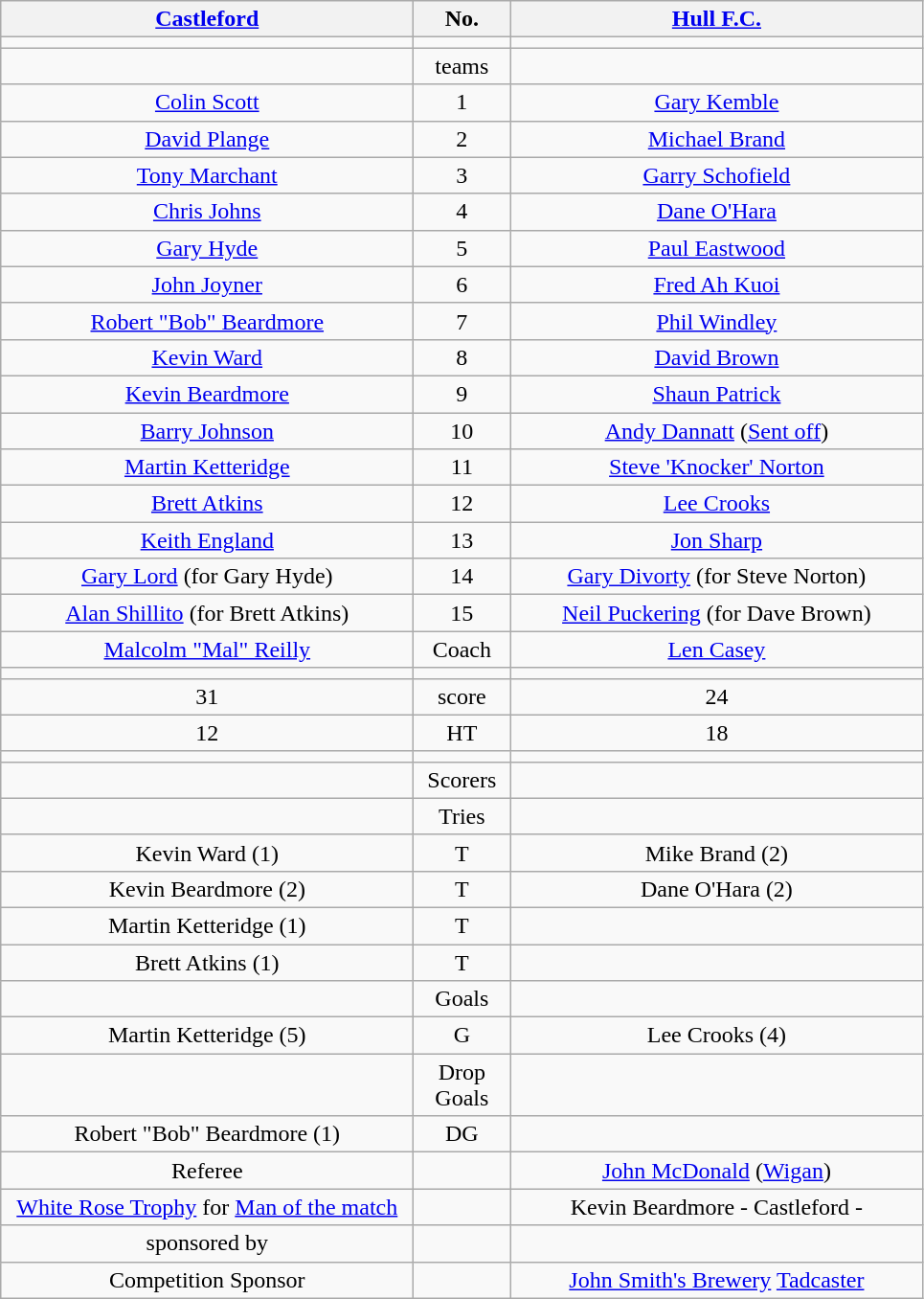<table class="wikitable" style="text-align:center;">
<tr>
<th width=280 abbr=winner><a href='#'>Castleford</a></th>
<th width=60 abbr="Number">No.</th>
<th width=280 abbr=runner-up><a href='#'>Hull F.C.</a></th>
</tr>
<tr>
<td></td>
<td></td>
<td></td>
</tr>
<tr>
<td></td>
<td>teams</td>
<td></td>
</tr>
<tr>
<td><a href='#'>Colin Scott</a></td>
<td>1</td>
<td><a href='#'>Gary Kemble</a></td>
</tr>
<tr>
<td><a href='#'>David Plange</a></td>
<td>2</td>
<td><a href='#'>Michael Brand</a></td>
</tr>
<tr>
<td><a href='#'>Tony Marchant</a></td>
<td>3</td>
<td><a href='#'>Garry Schofield</a></td>
</tr>
<tr>
<td><a href='#'>Chris Johns</a></td>
<td>4</td>
<td><a href='#'>Dane O'Hara</a></td>
</tr>
<tr>
<td><a href='#'>Gary Hyde</a></td>
<td>5</td>
<td><a href='#'>Paul Eastwood</a></td>
</tr>
<tr>
<td><a href='#'>John Joyner</a></td>
<td>6</td>
<td><a href='#'>Fred Ah Kuoi</a></td>
</tr>
<tr>
<td><a href='#'>Robert "Bob" Beardmore</a></td>
<td>7</td>
<td><a href='#'>Phil Windley</a></td>
</tr>
<tr>
<td><a href='#'>Kevin Ward</a></td>
<td>8</td>
<td><a href='#'>David Brown</a></td>
</tr>
<tr>
<td><a href='#'>Kevin Beardmore</a></td>
<td>9</td>
<td><a href='#'>Shaun Patrick</a></td>
</tr>
<tr>
<td><a href='#'>Barry Johnson</a></td>
<td>10</td>
<td><a href='#'>Andy Dannatt</a> (<a href='#'>Sent off</a>)</td>
</tr>
<tr>
<td><a href='#'>Martin Ketteridge</a></td>
<td>11</td>
<td><a href='#'>Steve 'Knocker' Norton</a></td>
</tr>
<tr>
<td><a href='#'>Brett Atkins</a></td>
<td>12</td>
<td><a href='#'>Lee Crooks</a></td>
</tr>
<tr>
<td><a href='#'>Keith England</a></td>
<td>13</td>
<td><a href='#'>Jon Sharp</a></td>
</tr>
<tr>
<td><a href='#'>Gary Lord</a> (for Gary Hyde)</td>
<td>14</td>
<td><a href='#'>Gary Divorty</a> (for Steve Norton)</td>
</tr>
<tr>
<td><a href='#'>Alan Shillito</a> (for Brett Atkins)</td>
<td>15</td>
<td><a href='#'>Neil Puckering</a> (for Dave Brown)</td>
</tr>
<tr>
<td><a href='#'>Malcolm "Mal" Reilly</a></td>
<td>Coach</td>
<td><a href='#'>Len Casey</a></td>
</tr>
<tr>
<td></td>
<td></td>
<td></td>
</tr>
<tr>
<td>31</td>
<td>score</td>
<td>24</td>
</tr>
<tr>
<td>12</td>
<td>HT</td>
<td>18</td>
</tr>
<tr>
<td></td>
<td></td>
<td></td>
</tr>
<tr>
<td></td>
<td>Scorers</td>
<td></td>
</tr>
<tr>
<td></td>
<td>Tries</td>
<td></td>
</tr>
<tr>
<td>Kevin Ward (1)</td>
<td>T</td>
<td>Mike Brand (2)</td>
</tr>
<tr>
<td>Kevin Beardmore (2)</td>
<td>T</td>
<td>Dane O'Hara (2)</td>
</tr>
<tr>
<td>Martin Ketteridge (1)</td>
<td>T</td>
<td></td>
</tr>
<tr>
<td>Brett Atkins (1)</td>
<td>T</td>
<td></td>
</tr>
<tr>
<td></td>
<td>Goals</td>
<td></td>
</tr>
<tr>
<td>Martin Ketteridge (5)</td>
<td>G</td>
<td>Lee Crooks (4)</td>
</tr>
<tr>
<td></td>
<td>Drop Goals</td>
<td></td>
</tr>
<tr>
<td>Robert "Bob" Beardmore (1)</td>
<td>DG</td>
<td></td>
</tr>
<tr>
<td>Referee</td>
<td></td>
<td><a href='#'>John McDonald</a> (<a href='#'>Wigan</a>)</td>
</tr>
<tr>
<td><a href='#'>White Rose Trophy</a> for <a href='#'>Man of the match</a></td>
<td></td>
<td>Kevin Beardmore - Castleford - </td>
</tr>
<tr>
<td>sponsored by</td>
<td></td>
<td></td>
</tr>
<tr>
<td>Competition Sponsor</td>
<td></td>
<td><a href='#'>John Smith's Brewery</a> <a href='#'>Tadcaster</a></td>
</tr>
</table>
